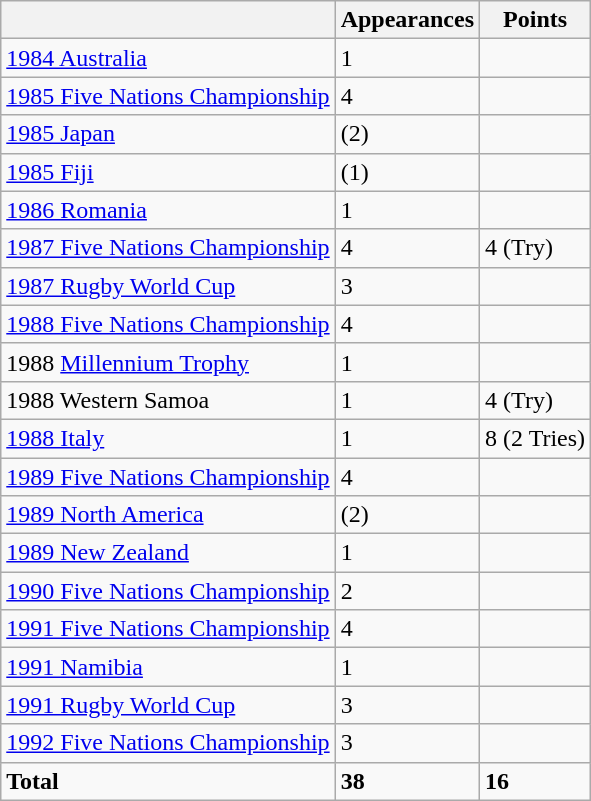<table class="wikitable collapsible">
<tr>
<th></th>
<th>Appearances</th>
<th>Points</th>
</tr>
<tr>
<td><a href='#'>1984 Australia</a></td>
<td>1</td>
<td></td>
</tr>
<tr>
<td><a href='#'>1985 Five Nations Championship</a></td>
<td>4</td>
<td></td>
</tr>
<tr>
<td><a href='#'>1985 Japan</a></td>
<td>(2) <em></em></td>
<td></td>
</tr>
<tr>
<td><a href='#'>1985 Fiji</a></td>
<td>(1) <em></em></td>
<td></td>
</tr>
<tr>
<td><a href='#'>1986 Romania</a></td>
<td>1</td>
<td></td>
</tr>
<tr>
<td><a href='#'>1987 Five Nations Championship</a></td>
<td>4</td>
<td>4 (Try)</td>
</tr>
<tr>
<td><a href='#'>1987 Rugby World Cup</a></td>
<td>3</td>
<td></td>
</tr>
<tr>
<td><a href='#'>1988 Five Nations Championship</a></td>
<td>4</td>
<td></td>
</tr>
<tr>
<td>1988 <a href='#'>Millennium Trophy</a></td>
<td>1</td>
<td></td>
</tr>
<tr>
<td>1988 Western Samoa</td>
<td>1</td>
<td>4 (Try)</td>
</tr>
<tr>
<td><a href='#'>1988 Italy</a></td>
<td>1</td>
<td>8 (2 Tries)</td>
</tr>
<tr>
<td><a href='#'>1989 Five Nations Championship</a></td>
<td>4</td>
<td></td>
</tr>
<tr>
<td><a href='#'>1989 North America</a></td>
<td>(2) <em></em></td>
<td></td>
</tr>
<tr>
<td><a href='#'>1989 New Zealand</a></td>
<td>1</td>
<td></td>
</tr>
<tr>
<td><a href='#'>1990 Five Nations Championship</a></td>
<td>2</td>
<td></td>
</tr>
<tr>
<td><a href='#'>1991 Five Nations Championship</a></td>
<td>4</td>
<td></td>
</tr>
<tr>
<td><a href='#'>1991 Namibia</a></td>
<td>1</td>
<td></td>
</tr>
<tr>
<td><a href='#'>1991 Rugby World Cup</a></td>
<td>3</td>
<td></td>
</tr>
<tr>
<td><a href='#'>1992 Five Nations Championship</a></td>
<td>3</td>
<td></td>
</tr>
<tr>
<td><strong>Total</strong></td>
<td><strong>38</strong></td>
<td><strong>16</strong></td>
</tr>
</table>
